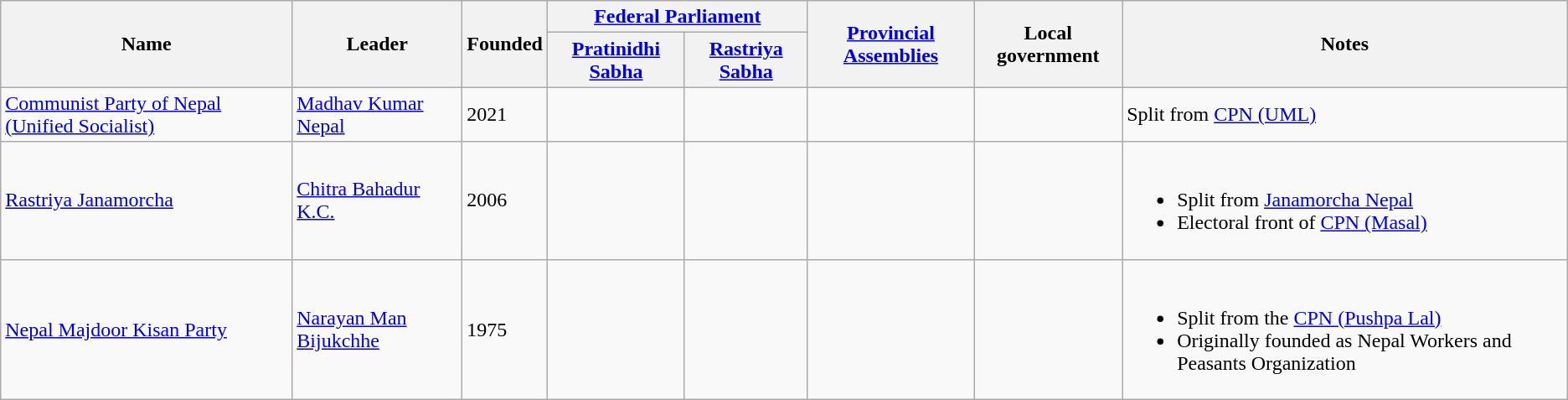<table class="wikitable">
<tr>
<th rowspan="2">Name</th>
<th rowspan="2">Leader</th>
<th rowspan="2">Founded</th>
<th colspan="2"><a href='#'>Federal Parliament</a></th>
<th rowspan="2"><a href='#'>Provincial Assemblies</a></th>
<th rowspan="2">Local government</th>
<th rowspan="2">Notes</th>
</tr>
<tr>
<th><a href='#'>Pratinidhi Sabha</a></th>
<th><a href='#'>Rastriya Sabha</a></th>
</tr>
<tr>
<td><a href='#'>Communist Party of Nepal (Unified Socialist)</a></td>
<td><a href='#'>Madhav Kumar Nepal</a></td>
<td>2021</td>
<td></td>
<td></td>
<td></td>
<td></td>
<td>Split from <a href='#'>CPN (UML)</a></td>
</tr>
<tr>
<td><a href='#'>Rastriya Janamorcha</a></td>
<td><a href='#'>Chitra Bahadur K.C.</a></td>
<td>2006</td>
<td></td>
<td></td>
<td></td>
<td></td>
<td><br><ul><li>Split from <a href='#'>Janamorcha Nepal</a></li><li>Electoral front of <a href='#'>CPN (Masal)</a></li></ul></td>
</tr>
<tr>
<td><a href='#'>Nepal Majdoor Kisan Party</a></td>
<td><a href='#'>Narayan Man Bijukchhe</a></td>
<td>1975</td>
<td></td>
<td></td>
<td></td>
<td></td>
<td><br><ul><li>Split from the <a href='#'>CPN (Pushpa Lal)</a></li><li>Originally founded as Nepal Workers and Peasants Organization</li></ul></td>
</tr>
</table>
